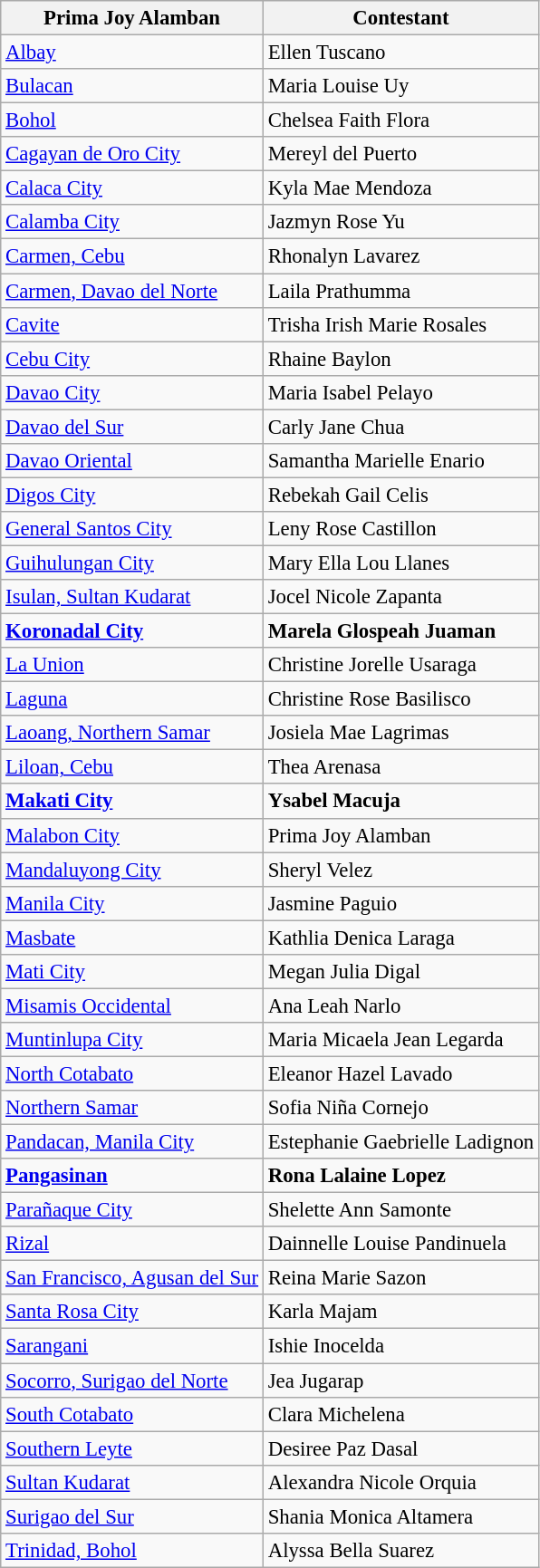<table class="wikitable sortable" style="font-size: 95%;">
<tr>
<th>Prima Joy Alamban</th>
<th>Contestant</th>
</tr>
<tr>
<td><a href='#'>Albay</a></td>
<td>Ellen Tuscano</td>
</tr>
<tr>
<td><a href='#'>Bulacan</a></td>
<td>Maria Louise Uy</td>
</tr>
<tr>
<td><a href='#'>Bohol</a></td>
<td>Chelsea Faith Flora</td>
</tr>
<tr>
<td><a href='#'>Cagayan de Oro City</a></td>
<td>Mereyl del Puerto</td>
</tr>
<tr>
<td><a href='#'>Calaca City</a></td>
<td>Kyla Mae Mendoza</td>
</tr>
<tr>
<td><a href='#'>Calamba City</a></td>
<td>Jazmyn Rose Yu</td>
</tr>
<tr>
<td><a href='#'>Carmen, Cebu</a></td>
<td>Rhonalyn Lavarez</td>
</tr>
<tr>
<td><a href='#'>Carmen, Davao del Norte</a></td>
<td>Laila Prathumma</td>
</tr>
<tr>
<td><a href='#'>Cavite</a></td>
<td>Trisha Irish Marie Rosales</td>
</tr>
<tr>
<td><a href='#'>Cebu City</a></td>
<td>Rhaine Baylon</td>
</tr>
<tr>
<td><a href='#'>Davao City</a></td>
<td>Maria Isabel Pelayo</td>
</tr>
<tr>
<td><a href='#'>Davao del Sur</a></td>
<td>Carly Jane Chua</td>
</tr>
<tr>
<td><a href='#'>Davao Oriental</a></td>
<td>Samantha Marielle Enario</td>
</tr>
<tr>
<td><a href='#'>Digos City</a></td>
<td>Rebekah Gail Celis</td>
</tr>
<tr>
<td><a href='#'>General Santos City</a></td>
<td>Leny Rose Castillon</td>
</tr>
<tr>
<td><a href='#'>Guihulungan City</a></td>
<td>Mary Ella Lou Llanes</td>
</tr>
<tr>
<td><a href='#'>Isulan, Sultan Kudarat</a></td>
<td>Jocel Nicole Zapanta</td>
</tr>
<tr>
<td><strong><a href='#'>Koronadal City</a></strong></td>
<td><strong>Marela Glospeah Juaman</strong></td>
</tr>
<tr>
<td><a href='#'>La Union</a></td>
<td>Christine Jorelle Usaraga</td>
</tr>
<tr>
<td><a href='#'>Laguna</a></td>
<td>Christine Rose Basilisco</td>
</tr>
<tr>
<td><a href='#'>Laoang, Northern Samar</a></td>
<td>Josiela Mae Lagrimas</td>
</tr>
<tr>
<td><a href='#'>Liloan, Cebu</a></td>
<td>Thea Arenasa</td>
</tr>
<tr>
<td><strong><a href='#'>Makati City</a></strong></td>
<td><strong>Ysabel Macuja</strong></td>
</tr>
<tr>
<td><a href='#'>Malabon City</a></td>
<td>Prima Joy Alamban</td>
</tr>
<tr>
<td><a href='#'>Mandaluyong City</a></td>
<td>Sheryl Velez</td>
</tr>
<tr>
<td><a href='#'>Manila City</a></td>
<td>Jasmine Paguio</td>
</tr>
<tr>
<td><a href='#'>Masbate</a></td>
<td>Kathlia Denica Laraga</td>
</tr>
<tr>
<td><a href='#'>Mati City</a></td>
<td>Megan Julia Digal</td>
</tr>
<tr>
<td><a href='#'>Misamis Occidental</a></td>
<td>Ana Leah Narlo</td>
</tr>
<tr>
<td><a href='#'>Muntinlupa City</a></td>
<td>Maria Micaela Jean Legarda</td>
</tr>
<tr>
<td><a href='#'>North Cotabato</a></td>
<td>Eleanor Hazel Lavado</td>
</tr>
<tr>
<td><a href='#'>Northern Samar</a></td>
<td>Sofia Niña Cornejo</td>
</tr>
<tr>
<td><a href='#'>Pandacan, Manila City</a></td>
<td>Estephanie Gaebrielle Ladignon</td>
</tr>
<tr>
<td><strong><a href='#'>Pangasinan</a></strong></td>
<td><strong>Rona Lalaine Lopez</strong></td>
</tr>
<tr>
<td><a href='#'>Parañaque City</a></td>
<td>Shelette Ann Samonte</td>
</tr>
<tr>
<td><a href='#'>Rizal</a></td>
<td>Dainnelle Louise Pandinuela</td>
</tr>
<tr>
<td><a href='#'>San Francisco, Agusan del Sur</a></td>
<td>Reina Marie Sazon</td>
</tr>
<tr>
<td><a href='#'>Santa Rosa City</a></td>
<td>Karla Majam</td>
</tr>
<tr>
<td><a href='#'>Sarangani</a></td>
<td>Ishie Inocelda</td>
</tr>
<tr>
<td><a href='#'>Socorro, Surigao del Norte</a></td>
<td>Jea Jugarap</td>
</tr>
<tr>
<td><a href='#'>South Cotabato</a></td>
<td>Clara Michelena</td>
</tr>
<tr>
<td><a href='#'>Southern Leyte</a></td>
<td>Desiree Paz Dasal</td>
</tr>
<tr>
<td><a href='#'>Sultan Kudarat</a></td>
<td>Alexandra Nicole Orquia</td>
</tr>
<tr>
<td><a href='#'>Surigao del Sur</a></td>
<td>Shania Monica Altamera</td>
</tr>
<tr>
<td><a href='#'>Trinidad, Bohol</a></td>
<td>Alyssa Bella Suarez</td>
</tr>
</table>
